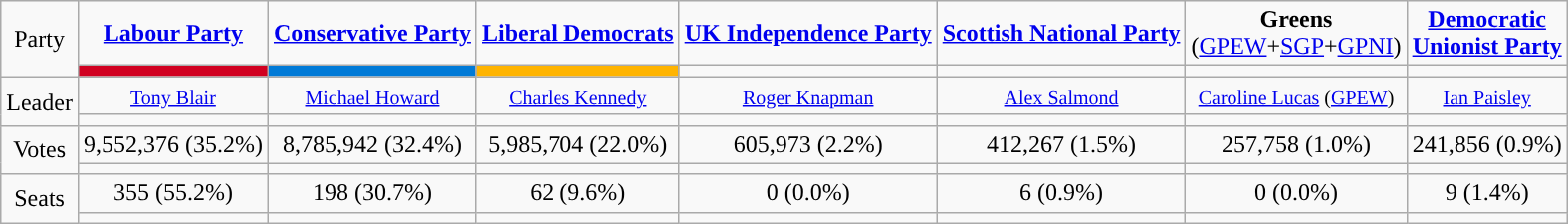<table class="wikitable" style="text-align:center;">
<tr>
<td rowspan=2>Party</td>
<td><strong><a href='#'>Labour Party</a></strong></td>
<td><strong><a href='#'>Conservative Party</a></strong></td>
<td><strong><a href='#'>Liberal Democrats</a></strong></td>
<td><strong><a href='#'>UK Independence Party</a></strong></td>
<td><strong><a href='#'>Scottish National Party</a></strong></td>
<td><strong>Greens</strong><br>(<a href='#'>GPEW</a>+<a href='#'>SGP</a>+<a href='#'>GPNI</a>)</td>
<td><strong><a href='#'>Democratic <br>Unionist Party</a></strong></td>
</tr>
<tr>
<td style="color:inherit;background:#D10020;"></td>
<td style="color:inherit;background:#007AD7;"></td>
<td style="color:inherit;background:#FFB400;"></td>
<td style="color:inherit;background:"></td>
<td style="color:inherit;background:"></td>
<td style="color:inherit;background:"></td>
<td style="color:inherit;background:"></td>
</tr>
<tr>
<td rowspan=2>Leader</td>
<td><small><a href='#'>Tony Blair</a></small></td>
<td><small><a href='#'>Michael Howard</a></small></td>
<td><small><a href='#'>Charles Kennedy</a></small></td>
<td><small><a href='#'>Roger Knapman</a></small></td>
<td><small><a href='#'>Alex Salmond</a></small></td>
<td><small><a href='#'>Caroline Lucas</a> (<a href='#'>GPEW</a>)</small></td>
<td><small><a href='#'>Ian Paisley</a> </small></td>
</tr>
<tr>
<td></td>
<td></td>
<td></td>
<td></td>
<td></td>
<td></td>
<td></td>
</tr>
<tr>
<td rowspan=2>Votes</td>
<td>9,552,376 (35.2%)</td>
<td>8,785,942 (32.4%)</td>
<td>5,985,704 (22.0%)</td>
<td>605,973 (2.2%)</td>
<td>412,267 (1.5%)</td>
<td>257,758 (1.0%)</td>
<td>241,856 (0.9%)</td>
</tr>
<tr>
<td></td>
<td></td>
<td></td>
<td></td>
<td></td>
<td></td>
<td></td>
</tr>
<tr>
<td rowspan=2>Seats</td>
<td>355 (55.2%)</td>
<td>198 (30.7%)</td>
<td>62 (9.6%)</td>
<td>0 (0.0%)</td>
<td>6 (0.9%)</td>
<td>0 (0.0%)</td>
<td>9 (1.4%)</td>
</tr>
<tr>
<td></td>
<td></td>
<td></td>
<td></td>
<td></td>
<td></td>
<td></td>
</tr>
</table>
